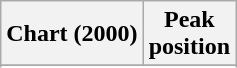<table class="wikitable sortable">
<tr>
<th>Chart (2000)</th>
<th>Peak<br>position</th>
</tr>
<tr>
</tr>
<tr>
</tr>
<tr>
</tr>
<tr>
</tr>
<tr>
</tr>
<tr>
</tr>
</table>
